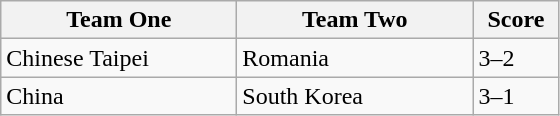<table class="wikitable">
<tr>
<th width=150>Team One</th>
<th width=150>Team Two</th>
<th width=50>Score</th>
</tr>
<tr>
<td>Chinese Taipei</td>
<td>Romania</td>
<td>3–2</td>
</tr>
<tr>
<td>China</td>
<td>South Korea</td>
<td>3–1</td>
</tr>
</table>
